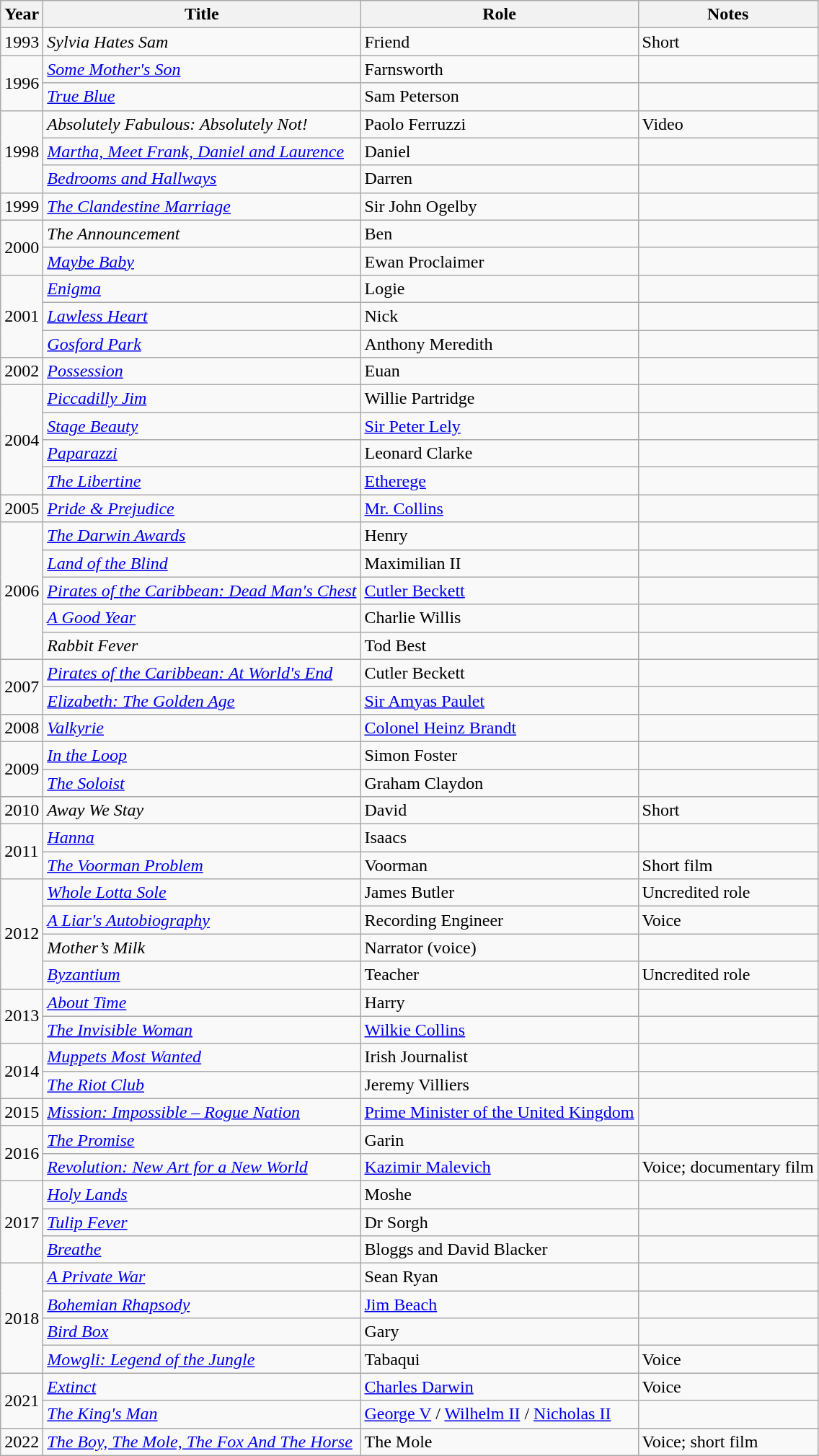<table class="wikitable sortable">
<tr>
<th>Year</th>
<th>Title</th>
<th>Role</th>
<th>Notes</th>
</tr>
<tr>
<td>1993</td>
<td><em>Sylvia Hates Sam</em></td>
<td>Friend</td>
<td>Short</td>
</tr>
<tr>
<td rowspan="2">1996</td>
<td><em><a href='#'>Some Mother's Son</a></em></td>
<td>Farnsworth</td>
<td></td>
</tr>
<tr>
<td><em><a href='#'>True Blue</a></em></td>
<td>Sam Peterson</td>
<td></td>
</tr>
<tr>
<td rowspan="3">1998</td>
<td><em>Absolutely Fabulous: Absolutely Not!</em></td>
<td>Paolo Ferruzzi</td>
<td>Video</td>
</tr>
<tr>
<td><em><a href='#'>Martha, Meet Frank, Daniel and Laurence</a></em></td>
<td>Daniel</td>
<td></td>
</tr>
<tr>
<td><em><a href='#'>Bedrooms and Hallways</a></em></td>
<td>Darren</td>
<td></td>
</tr>
<tr>
<td>1999</td>
<td><em><a href='#'>The Clandestine Marriage</a></em></td>
<td>Sir John Ogelby</td>
<td></td>
</tr>
<tr>
<td rowspan="2">2000</td>
<td><em>The Announcement</em></td>
<td>Ben</td>
<td></td>
</tr>
<tr>
<td><em><a href='#'>Maybe Baby</a></em></td>
<td>Ewan Proclaimer</td>
<td></td>
</tr>
<tr>
<td rowspan="3">2001</td>
<td><em><a href='#'>Enigma</a></em></td>
<td>Logie</td>
<td></td>
</tr>
<tr>
<td><em><a href='#'>Lawless Heart</a></em></td>
<td>Nick</td>
<td></td>
</tr>
<tr>
<td><em><a href='#'>Gosford Park</a></em></td>
<td>Anthony Meredith</td>
<td></td>
</tr>
<tr>
<td>2002</td>
<td><em><a href='#'>Possession</a></em></td>
<td>Euan</td>
<td></td>
</tr>
<tr>
<td rowspan="4">2004</td>
<td><em><a href='#'>Piccadilly Jim</a></em></td>
<td>Willie Partridge</td>
<td></td>
</tr>
<tr>
<td><em><a href='#'>Stage Beauty</a></em></td>
<td><a href='#'>Sir Peter Lely</a></td>
<td></td>
</tr>
<tr>
<td><em><a href='#'>Paparazzi</a></em></td>
<td>Leonard Clarke</td>
<td></td>
</tr>
<tr>
<td><em><a href='#'>The Libertine</a></em></td>
<td><a href='#'>Etherege</a></td>
<td></td>
</tr>
<tr>
<td>2005</td>
<td><em><a href='#'>Pride & Prejudice</a></em></td>
<td><a href='#'>Mr. Collins</a></td>
<td></td>
</tr>
<tr>
<td rowspan="5">2006</td>
<td><em><a href='#'>The Darwin Awards</a></em></td>
<td>Henry</td>
<td></td>
</tr>
<tr>
<td><em><a href='#'>Land of the Blind</a></em></td>
<td>Maximilian II</td>
<td></td>
</tr>
<tr>
<td><em><a href='#'>Pirates of the Caribbean: Dead Man's Chest</a></em></td>
<td><a href='#'>Cutler Beckett</a></td>
<td></td>
</tr>
<tr>
<td><em><a href='#'>A Good Year</a></em></td>
<td>Charlie Willis</td>
<td></td>
</tr>
<tr>
<td><em>Rabbit Fever</em></td>
<td>Tod Best</td>
<td></td>
</tr>
<tr>
<td rowspan="2">2007</td>
<td><em><a href='#'>Pirates of the Caribbean: At World's End</a></em></td>
<td>Cutler Beckett</td>
<td></td>
</tr>
<tr>
<td><em><a href='#'>Elizabeth: The Golden Age</a></em></td>
<td><a href='#'>Sir Amyas Paulet</a></td>
<td></td>
</tr>
<tr>
<td>2008</td>
<td><em><a href='#'>Valkyrie</a></em></td>
<td><a href='#'>Colonel Heinz Brandt</a></td>
<td></td>
</tr>
<tr>
<td rowspan="2">2009</td>
<td><em><a href='#'>In the Loop</a></em></td>
<td>Simon Foster</td>
<td></td>
</tr>
<tr>
<td><em><a href='#'>The Soloist</a></em></td>
<td>Graham Claydon</td>
<td></td>
</tr>
<tr>
<td>2010</td>
<td><em>Away We Stay</em></td>
<td>David</td>
<td>Short</td>
</tr>
<tr>
<td rowspan="2">2011</td>
<td><em><a href='#'>Hanna</a></em></td>
<td>Isaacs</td>
<td></td>
</tr>
<tr>
<td><em><a href='#'>The Voorman Problem</a></em></td>
<td>Voorman</td>
<td>Short film</td>
</tr>
<tr>
<td rowspan="4">2012</td>
<td><em><a href='#'>Whole Lotta Sole</a></em></td>
<td>James Butler</td>
<td>Uncredited role</td>
</tr>
<tr>
<td><em><a href='#'>A Liar's Autobiography</a></em></td>
<td>Recording Engineer</td>
<td>Voice</td>
</tr>
<tr>
<td><em>Mother’s Milk</em></td>
<td>Narrator (voice)</td>
<td></td>
</tr>
<tr>
<td><em><a href='#'>Byzantium</a></em></td>
<td>Teacher</td>
<td>Uncredited role</td>
</tr>
<tr>
<td rowspan="2">2013</td>
<td><em><a href='#'>About Time</a></em></td>
<td>Harry</td>
<td></td>
</tr>
<tr>
<td><em><a href='#'>The Invisible Woman</a></em></td>
<td><a href='#'>Wilkie Collins</a></td>
<td></td>
</tr>
<tr>
<td rowspan="2">2014</td>
<td><em><a href='#'>Muppets Most Wanted</a></em></td>
<td>Irish Journalist</td>
<td></td>
</tr>
<tr>
<td><em><a href='#'>The Riot Club</a></em></td>
<td>Jeremy Villiers</td>
<td></td>
</tr>
<tr>
<td>2015</td>
<td><em><a href='#'>Mission: Impossible – Rogue Nation</a></em></td>
<td><a href='#'>Prime Minister of the United Kingdom</a></td>
<td></td>
</tr>
<tr>
<td rowspan="2">2016</td>
<td><em><a href='#'>The Promise</a></em></td>
<td>Garin</td>
<td></td>
</tr>
<tr>
<td><em><a href='#'>Revolution: New Art for a New World</a></em></td>
<td><a href='#'>Kazimir Malevich</a></td>
<td>Voice; documentary film</td>
</tr>
<tr>
<td rowspan="3">2017</td>
<td><em><a href='#'>Holy Lands</a></em></td>
<td>Moshe</td>
<td></td>
</tr>
<tr>
<td><em><a href='#'>Tulip Fever</a></em></td>
<td>Dr Sorgh</td>
<td></td>
</tr>
<tr>
<td><em><a href='#'>Breathe</a></em></td>
<td>Bloggs and David Blacker</td>
<td></td>
</tr>
<tr>
<td rowspan="4">2018</td>
<td><em><a href='#'>A Private War</a></em></td>
<td>Sean Ryan</td>
<td></td>
</tr>
<tr>
<td><em><a href='#'>Bohemian Rhapsody</a></em></td>
<td><a href='#'>Jim Beach</a></td>
<td></td>
</tr>
<tr>
<td><em><a href='#'>Bird Box</a></em></td>
<td>Gary</td>
<td></td>
</tr>
<tr>
<td><em><a href='#'>Mowgli: Legend of the Jungle</a></em></td>
<td>Tabaqui</td>
<td>Voice</td>
</tr>
<tr>
<td rowspan="2">2021</td>
<td><em><a href='#'>Extinct</a></em></td>
<td><a href='#'>Charles Darwin</a></td>
<td>Voice</td>
</tr>
<tr>
<td><em><a href='#'>The King's Man</a></em></td>
<td><a href='#'>George V</a> / <a href='#'>Wilhelm II</a> / <a href='#'>Nicholas II</a></td>
<td></td>
</tr>
<tr>
<td>2022</td>
<td><em><a href='#'>The Boy, The Mole, The Fox And The Horse</a></em></td>
<td>The Mole</td>
<td>Voice; short film</td>
</tr>
</table>
